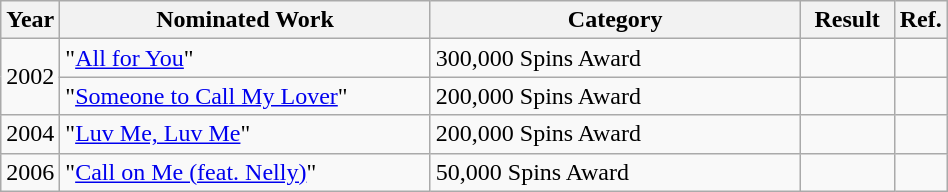<table class="wikitable" width="50%">
<tr>
<th width="5%">Year</th>
<th width="40%">Nominated Work</th>
<th width="40%">Category</th>
<th width="10%">Result</th>
<th width="5%">Ref.</th>
</tr>
<tr>
<td rowspan="2">2002</td>
<td>"<a href='#'>All for You</a>"</td>
<td>300,000 Spins Award</td>
<td></td>
<td></td>
</tr>
<tr>
<td>"<a href='#'>Someone to Call My Lover</a>"</td>
<td>200,000 Spins Award</td>
<td></td>
<td></td>
</tr>
<tr>
<td>2004</td>
<td>"<a href='#'>Luv Me, Luv Me</a>"</td>
<td>200,000 Spins Award</td>
<td></td>
<td></td>
</tr>
<tr>
<td>2006</td>
<td>"<a href='#'>Call on Me (feat. Nelly)</a>"</td>
<td>50,000 Spins Award</td>
<td></td>
<td></td>
</tr>
</table>
